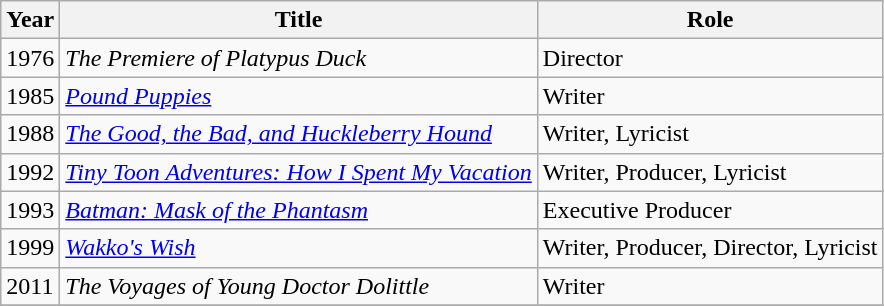<table class="wikitable">
<tr>
<th>Year</th>
<th>Title</th>
<th>Role</th>
</tr>
<tr>
<td>1976</td>
<td><em>The Premiere of Platypus Duck</em></td>
<td>Director</td>
</tr>
<tr>
<td>1985</td>
<td><em><a href='#'>Pound Puppies</a></em></td>
<td>Writer</td>
</tr>
<tr>
<td>1988</td>
<td><em><a href='#'>The Good, the Bad, and Huckleberry Hound</a></em></td>
<td>Writer, Lyricist</td>
</tr>
<tr>
<td>1992</td>
<td><em><a href='#'>Tiny Toon Adventures: How I Spent My Vacation</a></em></td>
<td>Writer, Producer, Lyricist</td>
</tr>
<tr>
<td>1993</td>
<td><em><a href='#'>Batman: Mask of the Phantasm</a></em></td>
<td>Executive Producer</td>
</tr>
<tr>
<td>1999</td>
<td><em><a href='#'>Wakko's Wish</a></em></td>
<td>Writer, Producer, Director, Lyricist</td>
</tr>
<tr>
<td>2011</td>
<td><em>The Voyages of Young Doctor Dolittle</em></td>
<td>Writer</td>
</tr>
<tr>
</tr>
</table>
